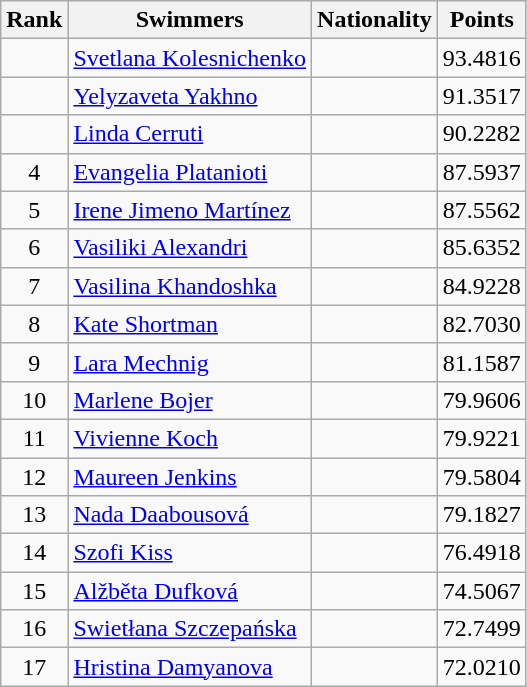<table class="wikitable sortable" style="text-align:center">
<tr>
<th>Rank</th>
<th>Swimmers</th>
<th>Nationality</th>
<th>Points</th>
</tr>
<tr>
<td></td>
<td align=left><a href='#'>Svetlana Kolesnichenko</a></td>
<td align=left></td>
<td>93.4816</td>
</tr>
<tr>
<td></td>
<td align=left><a href='#'>Yelyzaveta Yakhno</a></td>
<td align=left></td>
<td>91.3517</td>
</tr>
<tr>
<td></td>
<td align=left><a href='#'>Linda Cerruti</a></td>
<td align=left></td>
<td>90.2282</td>
</tr>
<tr>
<td>4</td>
<td align=left><a href='#'>Evangelia Platanioti</a></td>
<td align=left></td>
<td>87.5937</td>
</tr>
<tr>
<td>5</td>
<td align=left><a href='#'>Irene Jimeno Martínez</a></td>
<td align=left></td>
<td>87.5562</td>
</tr>
<tr>
<td>6</td>
<td align=left><a href='#'>Vasiliki Alexandri</a></td>
<td align=left></td>
<td>85.6352</td>
</tr>
<tr>
<td>7</td>
<td align=left><a href='#'>Vasilina Khandoshka</a></td>
<td align=left></td>
<td>84.9228</td>
</tr>
<tr>
<td>8</td>
<td align=left><a href='#'>Kate Shortman</a></td>
<td align=left></td>
<td>82.7030</td>
</tr>
<tr>
<td>9</td>
<td align=left><a href='#'>Lara Mechnig</a></td>
<td align=left></td>
<td>81.1587</td>
</tr>
<tr>
<td>10</td>
<td align=left><a href='#'>Marlene Bojer</a></td>
<td align=left></td>
<td>79.9606</td>
</tr>
<tr>
<td>11</td>
<td align=left><a href='#'>Vivienne Koch</a></td>
<td align=left></td>
<td>79.9221</td>
</tr>
<tr>
<td>12</td>
<td align=left><a href='#'>Maureen Jenkins</a></td>
<td align=left></td>
<td>79.5804</td>
</tr>
<tr>
<td>13</td>
<td align=left><a href='#'>Nada Daabousová</a></td>
<td align=left></td>
<td>79.1827</td>
</tr>
<tr>
<td>14</td>
<td align=left><a href='#'>Szofi Kiss</a></td>
<td align=left></td>
<td>76.4918</td>
</tr>
<tr>
<td>15</td>
<td align=left><a href='#'>Alžběta Dufková</a></td>
<td align=left></td>
<td>74.5067</td>
</tr>
<tr>
<td>16</td>
<td align=left><a href='#'>Swietłana Szczepańska</a></td>
<td align=left></td>
<td>72.7499</td>
</tr>
<tr>
<td>17</td>
<td align=left><a href='#'>Hristina Damyanova</a></td>
<td align=left></td>
<td>72.0210</td>
</tr>
</table>
